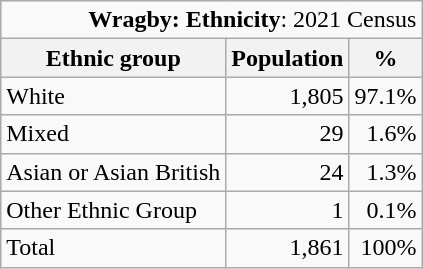<table class="wikitable">
<tr>
<td colspan="14" style="text-align:right;"><strong>Wragby: Ethnicity</strong>: 2021 Census</td>
</tr>
<tr>
<th>Ethnic group</th>
<th>Population</th>
<th>%</th>
</tr>
<tr>
<td>White</td>
<td style="text-align:right;">1,805</td>
<td style="text-align:right;">97.1%</td>
</tr>
<tr>
<td>Mixed</td>
<td style="text-align:right;">29</td>
<td style="text-align:right;">1.6%</td>
</tr>
<tr>
<td>Asian or Asian British</td>
<td style="text-align:right;">24</td>
<td style="text-align:right;">1.3%</td>
</tr>
<tr>
<td>Other Ethnic Group</td>
<td style="text-align:right;">1</td>
<td style="text-align:right;">0.1%</td>
</tr>
<tr>
<td>Total</td>
<td style="text-align:right;">1,861</td>
<td style="text-align:right;">100%</td>
</tr>
</table>
